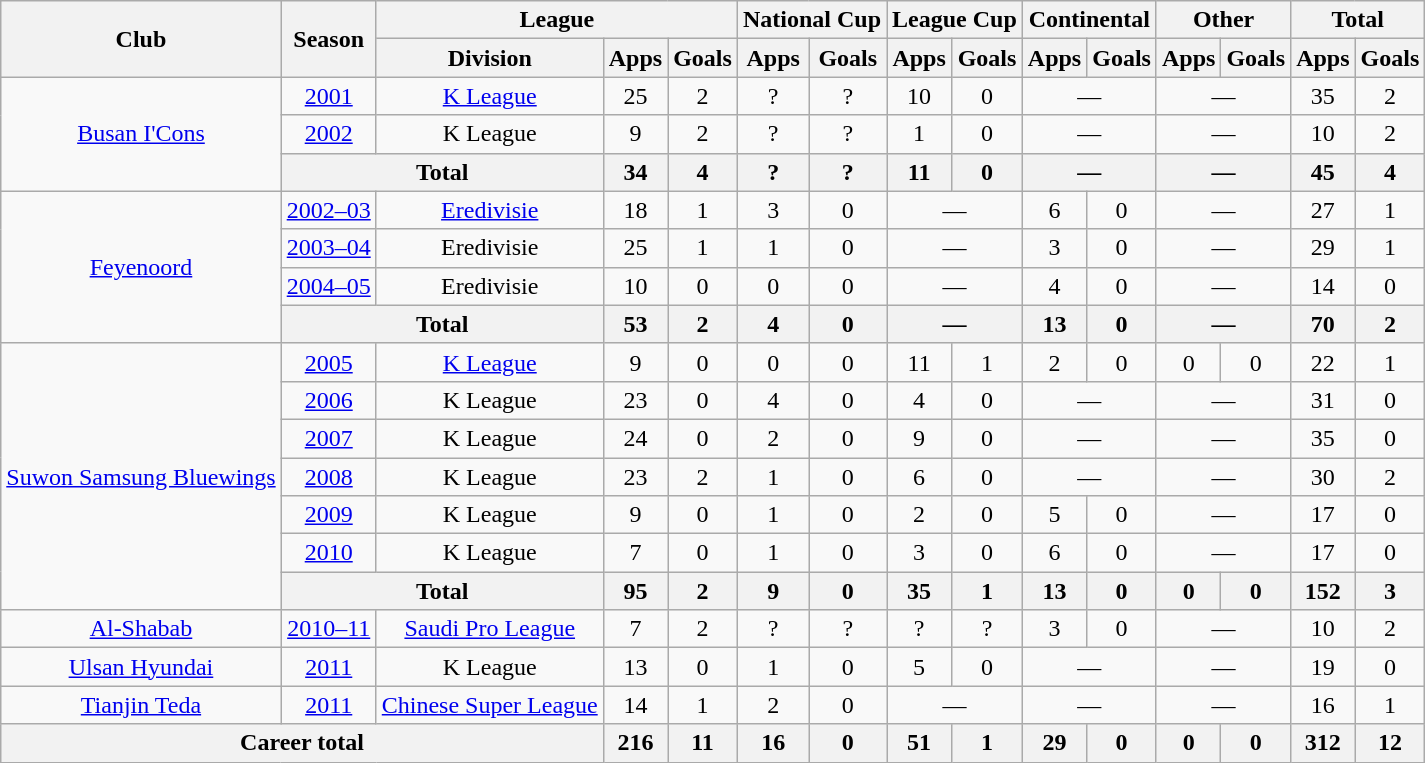<table class="wikitable" style="text-align:center">
<tr>
<th rowspan="2">Club</th>
<th rowspan="2">Season</th>
<th colspan="3">League</th>
<th colspan="2">National Cup</th>
<th colspan="2">League Cup</th>
<th colspan="2">Continental</th>
<th colspan="2">Other</th>
<th colspan="2">Total</th>
</tr>
<tr>
<th>Division</th>
<th>Apps</th>
<th>Goals</th>
<th>Apps</th>
<th>Goals</th>
<th>Apps</th>
<th>Goals</th>
<th>Apps</th>
<th>Goals</th>
<th>Apps</th>
<th>Goals</th>
<th>Apps</th>
<th>Goals</th>
</tr>
<tr>
<td rowspan="3"><a href='#'>Busan I'Cons</a></td>
<td><a href='#'>2001</a></td>
<td><a href='#'>K League</a></td>
<td>25</td>
<td>2</td>
<td>?</td>
<td>?</td>
<td>10</td>
<td>0</td>
<td colspan="2">—</td>
<td colspan="2">—</td>
<td>35</td>
<td>2</td>
</tr>
<tr>
<td><a href='#'>2002</a></td>
<td>K League</td>
<td>9</td>
<td>2</td>
<td>?</td>
<td>?</td>
<td>1</td>
<td>0</td>
<td colspan="2">—</td>
<td colspan="2">—</td>
<td>10</td>
<td>2</td>
</tr>
<tr>
<th colspan="2">Total</th>
<th>34</th>
<th>4</th>
<th>?</th>
<th>?</th>
<th>11</th>
<th>0</th>
<th colspan="2">—</th>
<th colspan="2">—</th>
<th>45</th>
<th>4</th>
</tr>
<tr>
<td rowspan="4"><a href='#'>Feyenoord</a></td>
<td><a href='#'>2002–03</a></td>
<td><a href='#'>Eredivisie</a></td>
<td>18</td>
<td>1</td>
<td>3</td>
<td>0</td>
<td colspan="2">—</td>
<td>6</td>
<td>0</td>
<td colspan="2">—</td>
<td>27</td>
<td>1</td>
</tr>
<tr>
<td><a href='#'>2003–04</a></td>
<td>Eredivisie</td>
<td>25</td>
<td>1</td>
<td>1</td>
<td>0</td>
<td colspan="2">—</td>
<td>3</td>
<td>0</td>
<td colspan="2">—</td>
<td>29</td>
<td>1</td>
</tr>
<tr>
<td><a href='#'>2004–05</a></td>
<td>Eredivisie</td>
<td>10</td>
<td>0</td>
<td>0</td>
<td>0</td>
<td colspan="2">—</td>
<td>4</td>
<td>0</td>
<td colspan="2">—</td>
<td>14</td>
<td>0</td>
</tr>
<tr>
<th colspan="2">Total</th>
<th>53</th>
<th>2</th>
<th>4</th>
<th>0</th>
<th colspan="2">—</th>
<th>13</th>
<th>0</th>
<th colspan="2">—</th>
<th>70</th>
<th>2</th>
</tr>
<tr>
<td rowspan="7"><a href='#'>Suwon Samsung Bluewings</a></td>
<td><a href='#'>2005</a></td>
<td><a href='#'>K League</a></td>
<td>9</td>
<td>0</td>
<td>0</td>
<td>0</td>
<td>11</td>
<td>1</td>
<td>2</td>
<td>0</td>
<td>0</td>
<td>0</td>
<td>22</td>
<td>1</td>
</tr>
<tr>
<td><a href='#'>2006</a></td>
<td>K League</td>
<td>23</td>
<td>0</td>
<td>4</td>
<td>0</td>
<td>4</td>
<td>0</td>
<td colspan="2">—</td>
<td colspan="2">—</td>
<td>31</td>
<td>0</td>
</tr>
<tr>
<td><a href='#'>2007</a></td>
<td>K League</td>
<td>24</td>
<td>0</td>
<td>2</td>
<td>0</td>
<td>9</td>
<td>0</td>
<td colspan="2">—</td>
<td colspan="2">—</td>
<td>35</td>
<td>0</td>
</tr>
<tr>
<td><a href='#'>2008</a></td>
<td>K League</td>
<td>23</td>
<td>2</td>
<td>1</td>
<td>0</td>
<td>6</td>
<td>0</td>
<td colspan="2">—</td>
<td colspan="2">—</td>
<td>30</td>
<td>2</td>
</tr>
<tr>
<td><a href='#'>2009</a></td>
<td>K League</td>
<td>9</td>
<td>0</td>
<td>1</td>
<td>0</td>
<td>2</td>
<td>0</td>
<td>5</td>
<td>0</td>
<td colspan="2">—</td>
<td>17</td>
<td>0</td>
</tr>
<tr>
<td><a href='#'>2010</a></td>
<td>K League</td>
<td>7</td>
<td>0</td>
<td>1</td>
<td>0</td>
<td>3</td>
<td>0</td>
<td>6</td>
<td>0</td>
<td colspan="2">—</td>
<td>17</td>
<td>0</td>
</tr>
<tr>
<th colspan="2">Total</th>
<th>95</th>
<th>2</th>
<th>9</th>
<th>0</th>
<th>35</th>
<th>1</th>
<th>13</th>
<th>0</th>
<th>0</th>
<th>0</th>
<th>152</th>
<th>3</th>
</tr>
<tr>
<td><a href='#'>Al-Shabab</a></td>
<td><a href='#'>2010–11</a></td>
<td><a href='#'>Saudi Pro League</a></td>
<td>7</td>
<td>2</td>
<td>?</td>
<td>?</td>
<td>?</td>
<td>?</td>
<td>3</td>
<td>0</td>
<td colspan="2">—</td>
<td>10</td>
<td>2</td>
</tr>
<tr>
<td><a href='#'>Ulsan Hyundai</a></td>
<td><a href='#'>2011</a></td>
<td>K League</td>
<td>13</td>
<td>0</td>
<td>1</td>
<td>0</td>
<td>5</td>
<td>0</td>
<td colspan="2">—</td>
<td colspan="2">—</td>
<td>19</td>
<td>0</td>
</tr>
<tr>
<td><a href='#'>Tianjin Teda</a></td>
<td><a href='#'>2011</a></td>
<td><a href='#'>Chinese Super League</a></td>
<td>14</td>
<td>1</td>
<td>2</td>
<td>0</td>
<td colspan="2">—</td>
<td colspan="2">—</td>
<td colspan="2">—</td>
<td>16</td>
<td>1</td>
</tr>
<tr>
<th colspan=3>Career total</th>
<th>216</th>
<th>11</th>
<th>16</th>
<th>0</th>
<th>51</th>
<th>1</th>
<th>29</th>
<th>0</th>
<th>0</th>
<th>0</th>
<th>312</th>
<th>12</th>
</tr>
</table>
